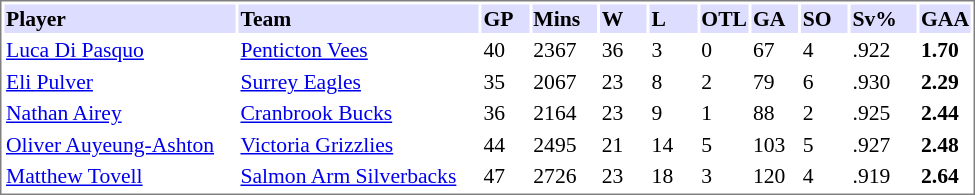<table cellpadding="0">
<tr style="text-align:left; vertical-align:top;">
<td></td>
<td><br><table cellpadding="1"  style="width:650px; font-size:90%; border:1px solid gray;">
<tr>
<th style="background:#ddf; ">Player</th>
<th style="background:#ddf; ">Team</th>
<th style="background:#ddf; width:5%;">GP</th>
<th style="background:#ddf; width:7%;">Mins</th>
<th style="background:#ddf; width:5%;">W</th>
<th style="background:#ddf; width:5%;">L</th>
<th style="background:#ddf; width:5%;">OTL</th>
<th style="background:#ddf; width:5%;">GA</th>
<th style="background:#ddf; width:5%;">SO</th>
<th style="background:#ddf; width:7%;">Sv%</th>
<th style="background:#ddf; width:5%;">GAA</th>
</tr>
<tr>
<td><a href='#'>Luca Di Pasquo</a></td>
<td><a href='#'>Penticton Vees</a></td>
<td>40</td>
<td>2367</td>
<td>36</td>
<td>3</td>
<td>0</td>
<td>67</td>
<td>4</td>
<td>.922</td>
<td><strong>1.70</strong></td>
</tr>
<tr>
<td><a href='#'>Eli Pulver</a></td>
<td><a href='#'>Surrey Eagles</a></td>
<td>35</td>
<td>2067</td>
<td>23</td>
<td>8</td>
<td>2</td>
<td>79</td>
<td>6</td>
<td>.930</td>
<td><strong>2.29</strong></td>
</tr>
<tr>
<td><a href='#'>Nathan Airey</a></td>
<td><a href='#'>Cranbrook Bucks</a></td>
<td>36</td>
<td>2164</td>
<td>23</td>
<td>9</td>
<td>1</td>
<td>88</td>
<td>2</td>
<td>.925</td>
<td><strong>2.44</strong></td>
</tr>
<tr>
<td><a href='#'>Oliver Auyeung-Ashton</a></td>
<td><a href='#'>Victoria Grizzlies</a></td>
<td>44</td>
<td>2495</td>
<td>21</td>
<td>14</td>
<td>5</td>
<td>103</td>
<td>5</td>
<td>.927</td>
<td><strong>2.48</strong></td>
</tr>
<tr>
<td><a href='#'>Matthew Tovell</a></td>
<td><a href='#'>Salmon Arm Silverbacks</a></td>
<td>47</td>
<td>2726</td>
<td>23</td>
<td>18</td>
<td>3</td>
<td>120</td>
<td>4</td>
<td>.919</td>
<td><strong>2.64</strong></td>
</tr>
</table>
</td>
</tr>
</table>
